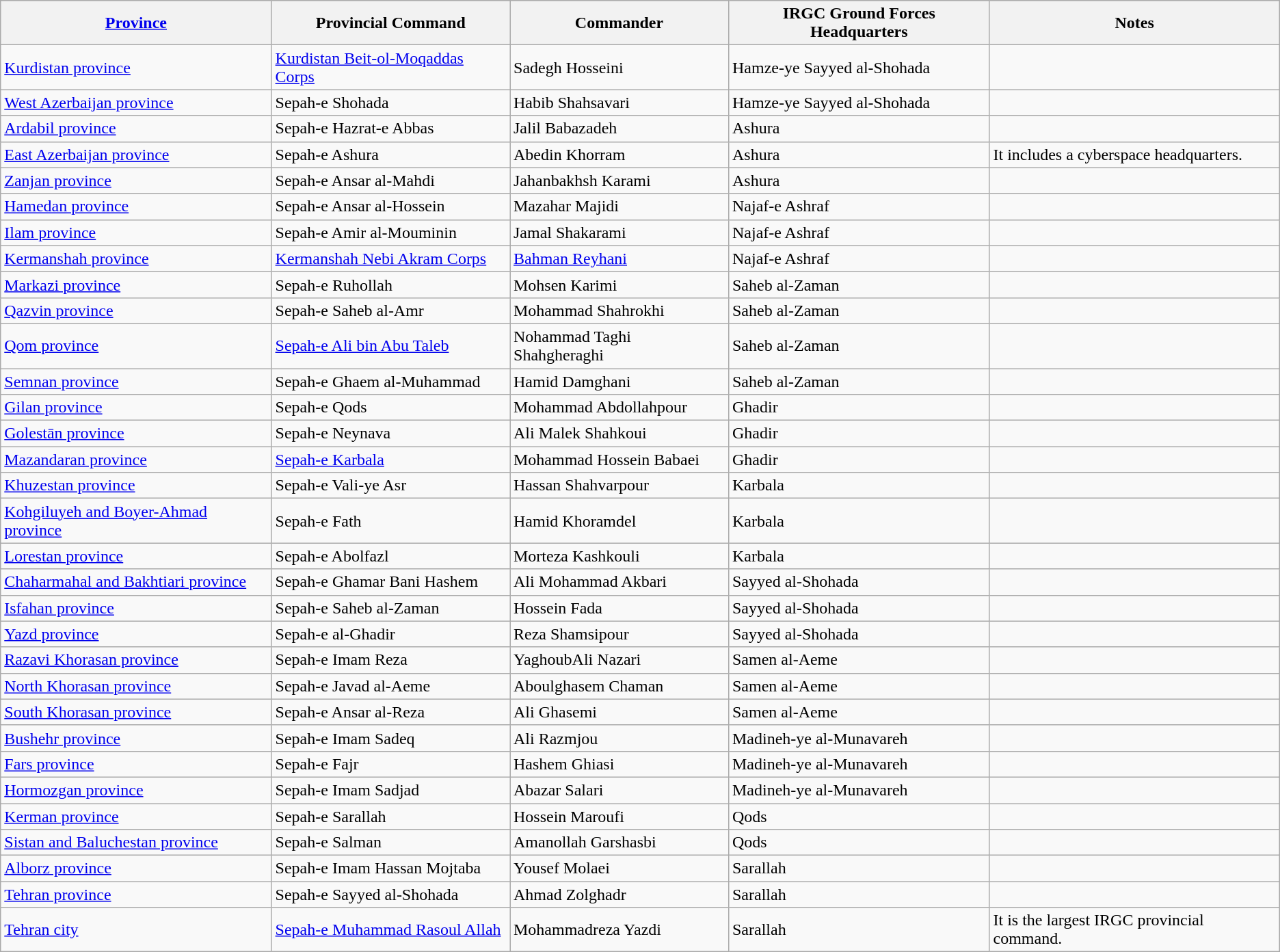<table class="wikitable">
<tr>
<th><a href='#'>Province</a></th>
<th>Provincial Command</th>
<th>Commander</th>
<th>IRGC Ground Forces Headquarters</th>
<th>Notes</th>
</tr>
<tr>
<td><a href='#'>Kurdistan province</a></td>
<td><a href='#'>Kurdistan Beit-ol-Moqaddas Corps</a></td>
<td>Sadegh Hosseini</td>
<td>Hamze-ye Sayyed al-Shohada</td>
<td></td>
</tr>
<tr>
<td><a href='#'>West Azerbaijan province</a></td>
<td>Sepah-e Shohada</td>
<td>Habib Shahsavari</td>
<td>Hamze-ye Sayyed al-Shohada</td>
<td></td>
</tr>
<tr>
<td><a href='#'>Ardabil province</a></td>
<td>Sepah-e Hazrat-e Abbas</td>
<td>Jalil Babazadeh</td>
<td>Ashura</td>
<td></td>
</tr>
<tr>
<td><a href='#'>East Azerbaijan province</a></td>
<td>Sepah-e Ashura</td>
<td>Abedin Khorram</td>
<td>Ashura</td>
<td>It includes a cyberspace headquarters.</td>
</tr>
<tr>
<td><a href='#'>Zanjan province</a></td>
<td>Sepah-e Ansar al-Mahdi</td>
<td>Jahanbakhsh Karami</td>
<td>Ashura</td>
<td></td>
</tr>
<tr>
<td><a href='#'>Hamedan province</a></td>
<td>Sepah-e Ansar al-Hossein</td>
<td>Mazahar Majidi</td>
<td>Najaf-e Ashraf</td>
<td></td>
</tr>
<tr>
<td><a href='#'>Ilam province</a></td>
<td>Sepah-e Amir al-Mouminin</td>
<td>Jamal Shakarami</td>
<td>Najaf-e Ashraf</td>
<td></td>
</tr>
<tr>
<td><a href='#'>Kermanshah province</a></td>
<td><a href='#'>Kermanshah Nebi Akram Corps</a></td>
<td><a href='#'>Bahman Reyhani</a></td>
<td>Najaf-e Ashraf</td>
<td></td>
</tr>
<tr>
<td><a href='#'>Markazi province</a></td>
<td>Sepah-e Ruhollah</td>
<td>Mohsen Karimi</td>
<td>Saheb al-Zaman</td>
<td></td>
</tr>
<tr>
<td><a href='#'>Qazvin province</a></td>
<td>Sepah-e Saheb al-Amr</td>
<td>Mohammad Shahrokhi</td>
<td>Saheb al-Zaman</td>
<td></td>
</tr>
<tr>
<td><a href='#'>Qom province</a></td>
<td><a href='#'>Sepah-e Ali bin Abu Taleb</a></td>
<td>Nohammad Taghi Shahgheraghi</td>
<td>Saheb al-Zaman</td>
<td></td>
</tr>
<tr>
<td><a href='#'>Semnan province</a></td>
<td>Sepah-e Ghaem al-Muhammad</td>
<td>Hamid Damghani</td>
<td>Saheb al-Zaman</td>
<td></td>
</tr>
<tr>
<td><a href='#'>Gilan province</a></td>
<td>Sepah-e Qods</td>
<td>Mohammad Abdollahpour</td>
<td>Ghadir</td>
<td></td>
</tr>
<tr>
<td><a href='#'>Golestān province</a></td>
<td>Sepah-e Neynava</td>
<td>Ali Malek Shahkoui</td>
<td>Ghadir</td>
<td></td>
</tr>
<tr>
<td><a href='#'>Mazandaran province</a></td>
<td><a href='#'>Sepah-e Karbala</a></td>
<td>Mohammad Hossein Babaei</td>
<td>Ghadir</td>
<td></td>
</tr>
<tr>
<td><a href='#'>Khuzestan province</a></td>
<td>Sepah-e Vali-ye Asr</td>
<td>Hassan Shahvarpour</td>
<td>Karbala</td>
<td></td>
</tr>
<tr>
<td><a href='#'>Kohgiluyeh and Boyer-Ahmad province</a></td>
<td>Sepah-e Fath</td>
<td>Hamid Khoramdel</td>
<td>Karbala</td>
<td></td>
</tr>
<tr>
<td><a href='#'>Lorestan province</a></td>
<td>Sepah-e Abolfazl</td>
<td>Morteza Kashkouli</td>
<td>Karbala</td>
<td></td>
</tr>
<tr>
<td><a href='#'>Chaharmahal and Bakhtiari province</a></td>
<td>Sepah-e Ghamar Bani Hashem</td>
<td>Ali Mohammad Akbari</td>
<td>Sayyed al-Shohada</td>
<td></td>
</tr>
<tr>
<td><a href='#'>Isfahan province</a></td>
<td>Sepah-e Saheb al-Zaman</td>
<td>Hossein Fada</td>
<td>Sayyed al-Shohada</td>
<td></td>
</tr>
<tr>
<td><a href='#'>Yazd province</a></td>
<td>Sepah-e al-Ghadir</td>
<td>Reza Shamsipour</td>
<td>Sayyed al-Shohada</td>
<td></td>
</tr>
<tr>
<td><a href='#'>Razavi Khorasan province</a></td>
<td>Sepah-e Imam Reza</td>
<td>YaghoubAli Nazari</td>
<td>Samen al-Aeme</td>
<td></td>
</tr>
<tr>
<td><a href='#'>North Khorasan province</a></td>
<td>Sepah-e Javad al-Aeme</td>
<td>Aboulghasem Chaman</td>
<td>Samen al-Aeme</td>
<td></td>
</tr>
<tr>
<td><a href='#'>South Khorasan province</a></td>
<td>Sepah-e Ansar al-Reza</td>
<td>Ali Ghasemi</td>
<td>Samen al-Aeme</td>
<td></td>
</tr>
<tr>
<td><a href='#'>Bushehr province</a></td>
<td>Sepah-e Imam Sadeq</td>
<td>Ali Razmjou</td>
<td>Madineh-ye al-Munavareh</td>
<td></td>
</tr>
<tr>
<td><a href='#'>Fars province</a></td>
<td>Sepah-e Fajr</td>
<td>Hashem Ghiasi</td>
<td>Madineh-ye al-Munavareh</td>
<td></td>
</tr>
<tr>
<td><a href='#'>Hormozgan province</a></td>
<td>Sepah-e Imam Sadjad</td>
<td>Abazar Salari</td>
<td>Madineh-ye al-Munavareh</td>
<td></td>
</tr>
<tr>
<td><a href='#'>Kerman province</a></td>
<td>Sepah-e Sarallah</td>
<td>Hossein Maroufi</td>
<td>Qods</td>
<td></td>
</tr>
<tr>
<td><a href='#'>Sistan and Baluchestan province</a></td>
<td>Sepah-e Salman</td>
<td>Amanollah Garshasbi</td>
<td>Qods</td>
<td></td>
</tr>
<tr>
<td><a href='#'>Alborz province</a></td>
<td>Sepah-e Imam Hassan Mojtaba</td>
<td>Yousef Molaei</td>
<td>Sarallah</td>
<td></td>
</tr>
<tr>
<td><a href='#'>Tehran province</a></td>
<td>Sepah-e Sayyed al-Shohada</td>
<td>Ahmad Zolghadr</td>
<td>Sarallah</td>
<td></td>
</tr>
<tr>
<td><a href='#'>Tehran city</a></td>
<td><a href='#'>Sepah-e Muhammad Rasoul Allah</a></td>
<td>Mohammadreza Yazdi</td>
<td>Sarallah</td>
<td>It is the largest IRGC provincial command.</td>
</tr>
</table>
